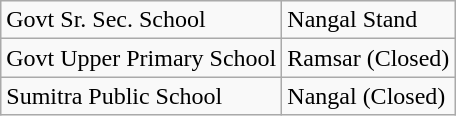<table class="wikitable">
<tr>
<td>Govt Sr. Sec. School</td>
<td>Nangal Stand</td>
</tr>
<tr>
<td>Govt Upper Primary School</td>
<td>Ramsar (Closed)</td>
</tr>
<tr>
<td>Sumitra Public School</td>
<td>Nangal (Closed)</td>
</tr>
</table>
